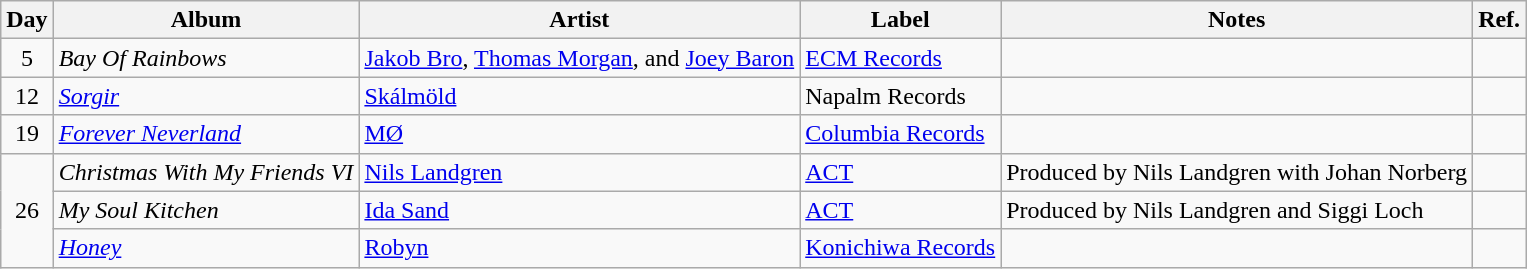<table class="wikitable">
<tr>
<th>Day</th>
<th>Album</th>
<th>Artist</th>
<th>Label</th>
<th>Notes</th>
<th>Ref.</th>
</tr>
<tr>
<td rowspan="1" style="text-align:center;">5</td>
<td><em>Bay Of Rainbows</em></td>
<td><a href='#'>Jakob Bro</a>, <a href='#'>Thomas Morgan</a>, and <a href='#'>Joey Baron</a></td>
<td><a href='#'>ECM Records</a></td>
<td></td>
<td style="text-align:center;"></td>
</tr>
<tr>
<td rowspan="1" style="text-align:center;">12</td>
<td><em><a href='#'>Sorgir</a></em></td>
<td><a href='#'>Skálmöld</a></td>
<td>Napalm Records</td>
<td></td>
<td style="text-align:center;"></td>
</tr>
<tr>
<td rowspan="1" style="text-align:center;">19</td>
<td><em><a href='#'>Forever Neverland</a></em></td>
<td><a href='#'>MØ</a></td>
<td><a href='#'>Columbia Records</a></td>
<td></td>
<td style="text-align:center;"></td>
</tr>
<tr>
<td rowspan="3" style="text-align:center;">26</td>
<td><em>Christmas With My Friends VI</em></td>
<td><a href='#'>Nils Landgren</a></td>
<td><a href='#'>ACT</a></td>
<td>Produced by Nils Landgren with Johan Norberg</td>
<td style="text-align:center;"></td>
</tr>
<tr>
<td><em>My Soul Kitchen</em></td>
<td><a href='#'>Ida Sand</a></td>
<td><a href='#'>ACT</a></td>
<td>Produced by Nils Landgren and Siggi Loch</td>
<td style="text-align:center;"></td>
</tr>
<tr>
<td><em><a href='#'>Honey</a></em></td>
<td><a href='#'>Robyn</a></td>
<td><a href='#'>Konichiwa Records</a></td>
<td></td>
<td style="text-align:center;"></td>
</tr>
</table>
